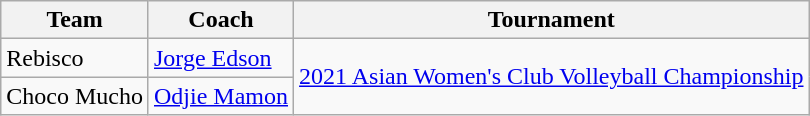<table class="wikitable">
<tr>
<th>Team</th>
<th>Coach</th>
<th>Tournament</th>
</tr>
<tr>
<td>Rebisco</td>
<td> <a href='#'>Jorge Edson</a></td>
<td rowspan=2><a href='#'>2021 Asian Women's Club Volleyball Championship</a></td>
</tr>
<tr>
<td>Choco Mucho</td>
<td> <a href='#'>Odjie Mamon</a></td>
</tr>
</table>
